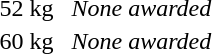<table>
<tr>
<td>52 kg</td>
<td></td>
<td></td>
<td><em>None awarded</em></td>
</tr>
<tr>
<td>60 kg</td>
<td></td>
<td></td>
<td><em>None awarded</em></td>
</tr>
</table>
